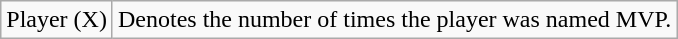<table class="wikitable">
<tr>
<td>Player (X)</td>
<td>Denotes the number of times the player was named MVP.</td>
</tr>
</table>
